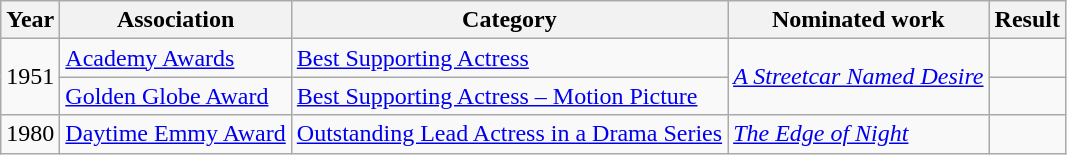<table class="wikitable sortable">
<tr>
<th>Year</th>
<th>Association</th>
<th>Category</th>
<th>Nominated work</th>
<th>Result</th>
</tr>
<tr>
<td rowspan=2>1951</td>
<td><a href='#'>Academy Awards</a></td>
<td><a href='#'>Best Supporting Actress</a></td>
<td rowspan=2><em><a href='#'>A Streetcar Named Desire</a></em></td>
<td></td>
</tr>
<tr>
<td><a href='#'>Golden Globe Award</a></td>
<td><a href='#'>Best Supporting Actress – Motion Picture</a></td>
<td></td>
</tr>
<tr>
<td>1980</td>
<td><a href='#'>Daytime Emmy Award</a></td>
<td><a href='#'>Outstanding Lead Actress in a Drama Series</a></td>
<td><em><a href='#'>The Edge of Night</a></em></td>
<td></td>
</tr>
</table>
